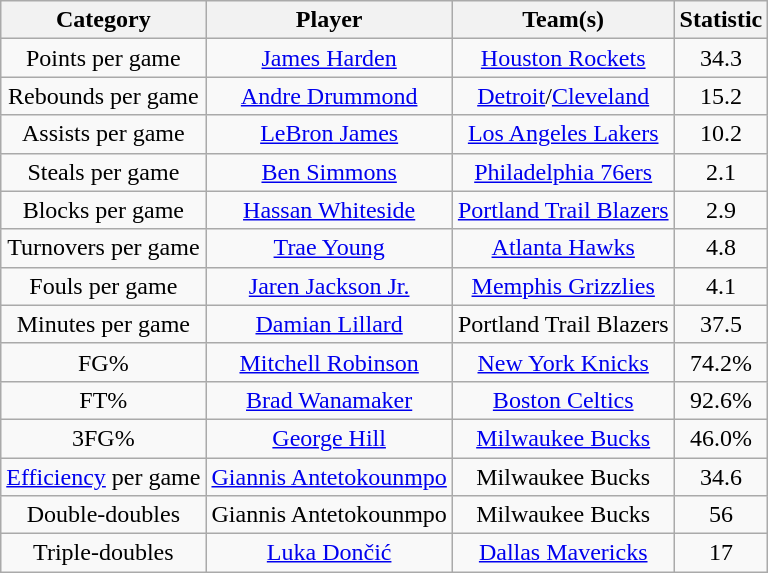<table class="wikitable" style="text-align:center">
<tr>
<th>Category</th>
<th>Player</th>
<th>Team(s)</th>
<th>Statistic</th>
</tr>
<tr>
<td>Points per game</td>
<td><a href='#'>James Harden</a></td>
<td><a href='#'>Houston Rockets</a></td>
<td>34.3</td>
</tr>
<tr>
<td>Rebounds per game</td>
<td><a href='#'>Andre Drummond</a></td>
<td><a href='#'>Detroit</a>/<a href='#'>Cleveland</a></td>
<td>15.2</td>
</tr>
<tr>
<td>Assists per game</td>
<td><a href='#'>LeBron James</a></td>
<td><a href='#'>Los Angeles Lakers</a></td>
<td>10.2</td>
</tr>
<tr>
<td>Steals per game</td>
<td><a href='#'>Ben Simmons</a></td>
<td><a href='#'>Philadelphia 76ers</a></td>
<td>2.1</td>
</tr>
<tr>
<td>Blocks per game</td>
<td><a href='#'>Hassan Whiteside</a></td>
<td><a href='#'>Portland Trail Blazers</a></td>
<td>2.9</td>
</tr>
<tr>
<td>Turnovers per game</td>
<td><a href='#'>Trae Young</a></td>
<td><a href='#'>Atlanta Hawks</a></td>
<td>4.8</td>
</tr>
<tr>
<td>Fouls per game</td>
<td><a href='#'>Jaren Jackson Jr.</a></td>
<td><a href='#'>Memphis Grizzlies</a></td>
<td>4.1</td>
</tr>
<tr>
<td>Minutes per game</td>
<td><a href='#'>Damian Lillard</a></td>
<td>Portland Trail Blazers</td>
<td>37.5</td>
</tr>
<tr>
<td>FG%</td>
<td><a href='#'>Mitchell Robinson</a></td>
<td><a href='#'>New York Knicks</a></td>
<td>74.2%</td>
</tr>
<tr>
<td>FT%</td>
<td><a href='#'>Brad Wanamaker</a></td>
<td><a href='#'>Boston Celtics</a></td>
<td>92.6%</td>
</tr>
<tr>
<td>3FG%</td>
<td><a href='#'>George Hill</a></td>
<td><a href='#'>Milwaukee Bucks</a></td>
<td>46.0%</td>
</tr>
<tr>
<td><a href='#'>Efficiency</a> per game</td>
<td><a href='#'>Giannis Antetokounmpo</a></td>
<td>Milwaukee Bucks</td>
<td>34.6</td>
</tr>
<tr>
<td>Double-doubles</td>
<td>Giannis Antetokounmpo</td>
<td>Milwaukee Bucks</td>
<td>56</td>
</tr>
<tr>
<td>Triple-doubles</td>
<td><a href='#'>Luka Dončić</a></td>
<td><a href='#'>Dallas Mavericks</a></td>
<td>17</td>
</tr>
</table>
